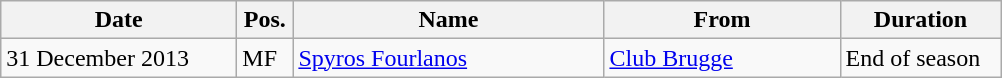<table class="wikitable">
<tr>
<th width="150px">Date</th>
<th width="30px">Pos.</th>
<th width="200px">Name</th>
<th width="150px">From</th>
<th width="100px">Duration</th>
</tr>
<tr>
<td>31 December 2013</td>
<td>MF</td>
<td> <a href='#'>Spyros Fourlanos</a></td>
<td><a href='#'>Club Brugge</a></td>
<td>End of season</td>
</tr>
</table>
